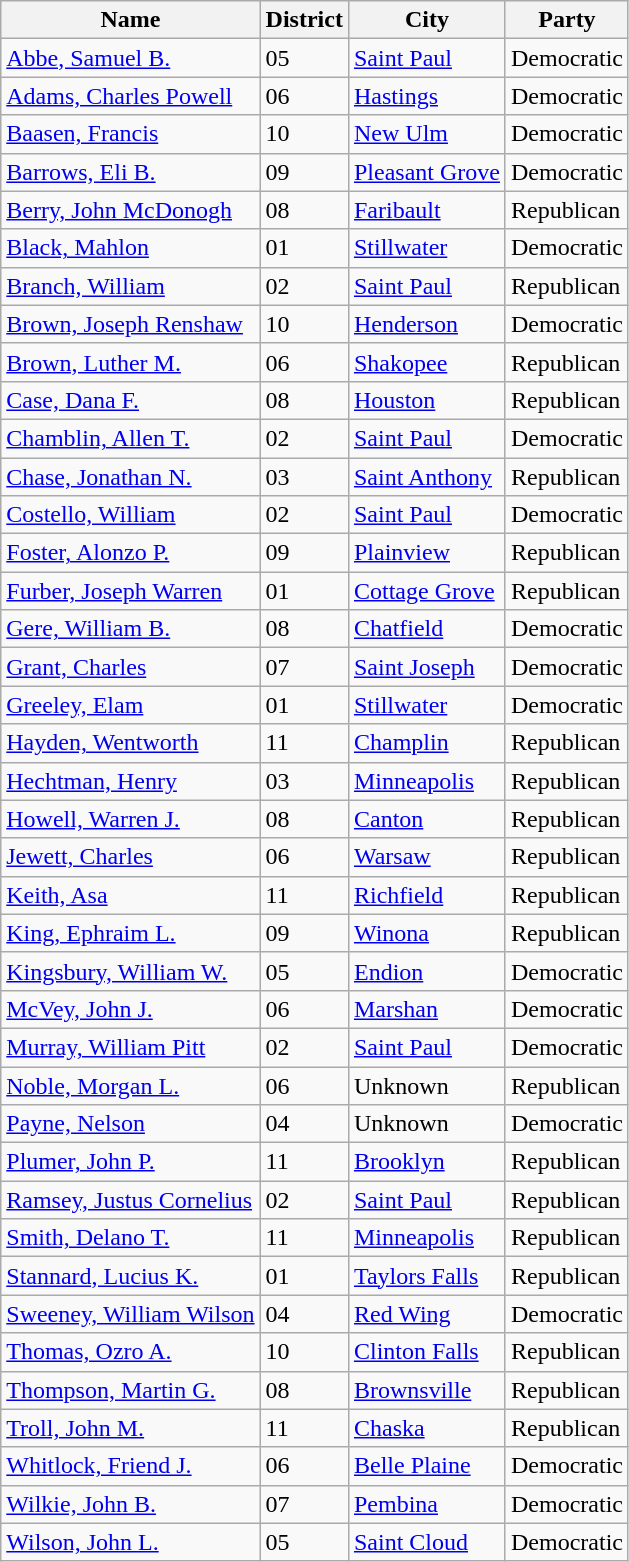<table class="wikitable sortable">
<tr>
<th>Name</th>
<th>District</th>
<th>City</th>
<th>Party</th>
</tr>
<tr>
<td><a href='#'>Abbe, Samuel B.</a></td>
<td>05</td>
<td><a href='#'>Saint Paul</a></td>
<td>Democratic</td>
</tr>
<tr>
<td><a href='#'>Adams, Charles Powell</a></td>
<td>06</td>
<td><a href='#'>Hastings</a></td>
<td>Democratic</td>
</tr>
<tr>
<td><a href='#'>Baasen, Francis</a></td>
<td>10</td>
<td><a href='#'>New Ulm</a></td>
<td>Democratic</td>
</tr>
<tr>
<td><a href='#'>Barrows, Eli B.</a></td>
<td>09</td>
<td><a href='#'>Pleasant Grove</a></td>
<td>Democratic</td>
</tr>
<tr>
<td><a href='#'>Berry, John McDonogh</a></td>
<td>08</td>
<td><a href='#'>Faribault</a></td>
<td>Republican</td>
</tr>
<tr>
<td><a href='#'>Black, Mahlon</a></td>
<td>01</td>
<td><a href='#'>Stillwater</a></td>
<td>Democratic</td>
</tr>
<tr>
<td><a href='#'>Branch, William</a></td>
<td>02</td>
<td><a href='#'>Saint Paul</a></td>
<td>Republican</td>
</tr>
<tr>
<td><a href='#'>Brown, Joseph Renshaw</a></td>
<td>10</td>
<td><a href='#'>Henderson</a></td>
<td>Democratic</td>
</tr>
<tr>
<td><a href='#'>Brown, Luther M.</a></td>
<td>06</td>
<td><a href='#'>Shakopee</a></td>
<td>Republican</td>
</tr>
<tr>
<td><a href='#'>Case, Dana F.</a></td>
<td>08</td>
<td><a href='#'>Houston</a></td>
<td>Republican</td>
</tr>
<tr>
<td><a href='#'>Chamblin, Allen T.</a></td>
<td>02</td>
<td><a href='#'>Saint Paul</a></td>
<td>Democratic</td>
</tr>
<tr>
<td><a href='#'>Chase, Jonathan N.</a></td>
<td>03</td>
<td><a href='#'>Saint Anthony</a></td>
<td>Republican</td>
</tr>
<tr>
<td><a href='#'>Costello, William</a></td>
<td>02</td>
<td><a href='#'>Saint Paul</a></td>
<td>Democratic</td>
</tr>
<tr>
<td><a href='#'>Foster, Alonzo P.</a></td>
<td>09</td>
<td><a href='#'>Plainview</a></td>
<td>Republican</td>
</tr>
<tr>
<td><a href='#'>Furber, Joseph Warren</a></td>
<td>01</td>
<td><a href='#'>Cottage Grove</a></td>
<td>Republican</td>
</tr>
<tr>
<td><a href='#'>Gere, William B.</a></td>
<td>08</td>
<td><a href='#'>Chatfield</a></td>
<td>Democratic</td>
</tr>
<tr>
<td><a href='#'>Grant, Charles</a></td>
<td>07</td>
<td><a href='#'>Saint Joseph</a></td>
<td>Democratic</td>
</tr>
<tr>
<td><a href='#'>Greeley, Elam</a></td>
<td>01</td>
<td><a href='#'>Stillwater</a></td>
<td>Democratic</td>
</tr>
<tr>
<td><a href='#'>Hayden, Wentworth</a></td>
<td>11</td>
<td><a href='#'>Champlin</a></td>
<td>Republican</td>
</tr>
<tr>
<td><a href='#'>Hechtman, Henry</a></td>
<td>03</td>
<td><a href='#'>Minneapolis</a></td>
<td>Republican</td>
</tr>
<tr>
<td><a href='#'>Howell, Warren J.</a></td>
<td>08</td>
<td><a href='#'>Canton</a></td>
<td>Republican</td>
</tr>
<tr>
<td><a href='#'>Jewett, Charles</a></td>
<td>06</td>
<td><a href='#'>Warsaw</a></td>
<td>Republican</td>
</tr>
<tr>
<td><a href='#'>Keith, Asa</a></td>
<td>11</td>
<td><a href='#'>Richfield</a></td>
<td>Republican</td>
</tr>
<tr>
<td><a href='#'>King, Ephraim L.</a></td>
<td>09</td>
<td><a href='#'>Winona</a></td>
<td>Republican</td>
</tr>
<tr>
<td><a href='#'>Kingsbury, William W.</a></td>
<td>05</td>
<td><a href='#'>Endion</a></td>
<td>Democratic</td>
</tr>
<tr>
<td><a href='#'>McVey, John J.</a></td>
<td>06</td>
<td><a href='#'>Marshan</a></td>
<td>Democratic</td>
</tr>
<tr>
<td><a href='#'>Murray, William Pitt</a></td>
<td>02</td>
<td><a href='#'>Saint Paul</a></td>
<td>Democratic</td>
</tr>
<tr>
<td><a href='#'>Noble, Morgan L.</a></td>
<td>06</td>
<td>Unknown</td>
<td>Republican</td>
</tr>
<tr>
<td><a href='#'>Payne, Nelson</a></td>
<td>04</td>
<td>Unknown</td>
<td>Democratic</td>
</tr>
<tr>
<td><a href='#'>Plumer, John P.</a></td>
<td>11</td>
<td><a href='#'>Brooklyn</a></td>
<td>Republican</td>
</tr>
<tr>
<td><a href='#'>Ramsey, Justus Cornelius</a></td>
<td>02</td>
<td><a href='#'>Saint Paul</a></td>
<td>Republican</td>
</tr>
<tr>
<td><a href='#'>Smith, Delano T.</a></td>
<td>11</td>
<td><a href='#'>Minneapolis</a></td>
<td>Republican</td>
</tr>
<tr>
<td><a href='#'>Stannard, Lucius K.</a></td>
<td>01</td>
<td><a href='#'>Taylors Falls</a></td>
<td>Republican</td>
</tr>
<tr>
<td><a href='#'>Sweeney, William Wilson</a></td>
<td>04</td>
<td><a href='#'>Red Wing</a></td>
<td>Democratic</td>
</tr>
<tr>
<td><a href='#'>Thomas, Ozro A.</a></td>
<td>10</td>
<td><a href='#'>Clinton Falls</a></td>
<td>Republican</td>
</tr>
<tr>
<td><a href='#'>Thompson, Martin G.</a></td>
<td>08</td>
<td><a href='#'>Brownsville</a></td>
<td>Republican</td>
</tr>
<tr>
<td><a href='#'>Troll, John M.</a></td>
<td>11</td>
<td><a href='#'>Chaska</a></td>
<td>Republican</td>
</tr>
<tr>
<td><a href='#'>Whitlock, Friend J.</a></td>
<td>06</td>
<td><a href='#'>Belle Plaine</a></td>
<td>Democratic</td>
</tr>
<tr>
<td><a href='#'>Wilkie, John B.</a></td>
<td>07</td>
<td><a href='#'>Pembina</a></td>
<td>Democratic</td>
</tr>
<tr>
<td><a href='#'>Wilson, John L.</a></td>
<td>05</td>
<td><a href='#'>Saint Cloud</a></td>
<td>Democratic</td>
</tr>
</table>
